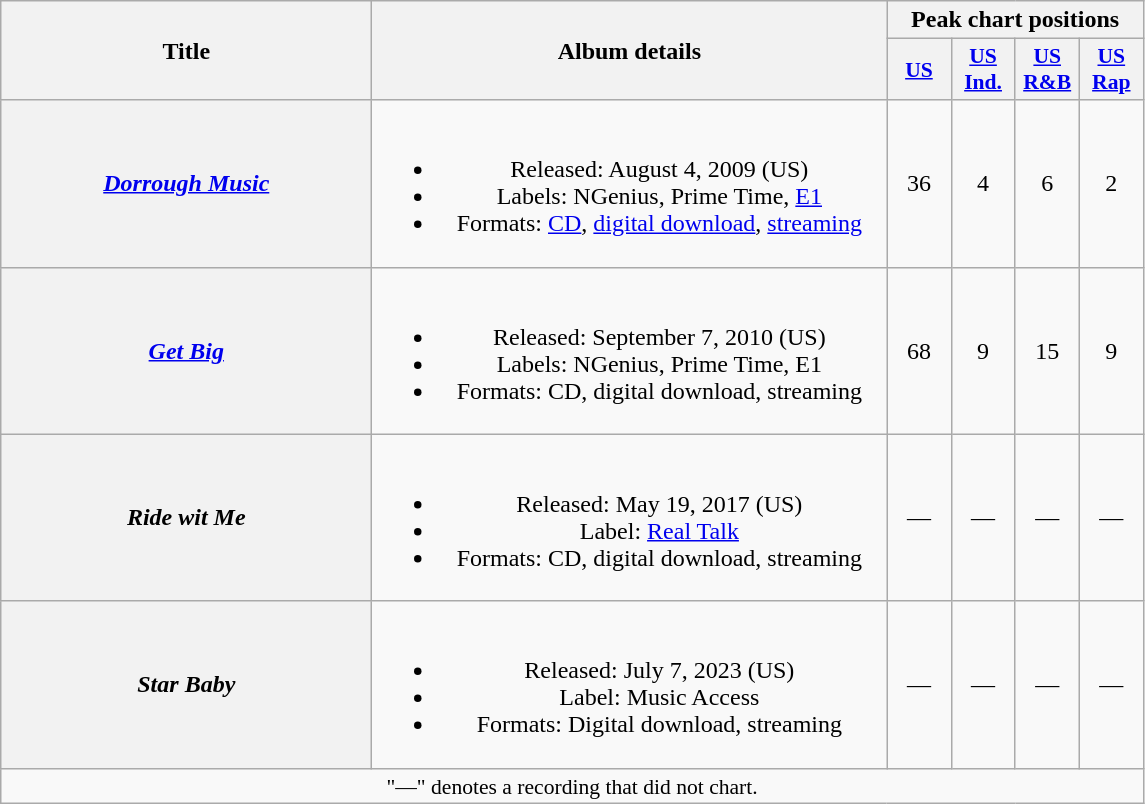<table class="wikitable plainrowheaders" style="text-align:center;" border="1">
<tr>
<th scope="col" rowspan="2" style="width:15em;">Title</th>
<th scope="col" rowspan="2" style="width:21em;">Album details</th>
<th scope="col" colspan="4">Peak chart positions</th>
</tr>
<tr>
<th scope="col" style="width:2.5em;font-size:90%;"><a href='#'>US</a><br></th>
<th scope="col" style="width:2.5em;font-size:90%;"><a href='#'>US<br>Ind.</a><br></th>
<th scope="col" style="width:2.5em;font-size:90%;"><a href='#'>US<br>R&B</a><br></th>
<th scope="col" style="width:2.5em;font-size:90%;"><a href='#'>US<br>Rap</a><br></th>
</tr>
<tr>
<th scope="row"><em><a href='#'>Dorrough Music</a></em></th>
<td><br><ul><li>Released: August 4, 2009 <span>(US)</span></li><li>Labels: NGenius, Prime Time, <a href='#'>E1</a></li><li>Formats: <a href='#'>CD</a>, <a href='#'>digital download</a>, <a href='#'>streaming</a></li></ul></td>
<td>36</td>
<td>4</td>
<td>6</td>
<td>2</td>
</tr>
<tr>
<th scope="row"><em><a href='#'>Get Big</a></em></th>
<td><br><ul><li>Released: September 7, 2010 <span>(US)</span></li><li>Labels: NGenius, Prime Time, E1</li><li>Formats: CD, digital download, streaming</li></ul></td>
<td>68</td>
<td>9</td>
<td>15</td>
<td>9</td>
</tr>
<tr>
<th scope="row"><em>Ride wit Me</em></th>
<td><br><ul><li>Released: May 19, 2017 <span>(US)</span></li><li>Label: <a href='#'>Real Talk</a></li><li>Formats: CD, digital download, streaming</li></ul></td>
<td>—</td>
<td>—</td>
<td>—</td>
<td>—</td>
</tr>
<tr>
<th scope="row"><em>Star Baby</em></th>
<td><br><ul><li>Released: July 7, 2023 <span>(US)</span></li><li>Label: Music Access</li><li>Formats: Digital download, streaming</li></ul></td>
<td>—</td>
<td>—</td>
<td>—</td>
<td>—</td>
</tr>
<tr>
<td colspan="14" style="font-size:90%">"—" denotes a recording that did not chart.</td>
</tr>
</table>
